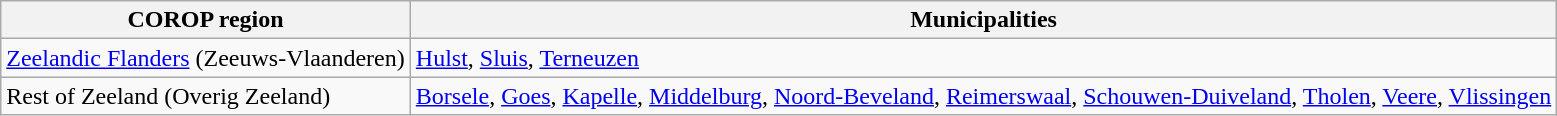<table class="wikitable sortable">
<tr>
<th>COROP region</th>
<th>Municipalities</th>
</tr>
<tr>
<td><a href='#'>Zeelandic Flanders</a> (Zeeuws-Vlaanderen)</td>
<td><a href='#'>Hulst</a>, <a href='#'>Sluis</a>, <a href='#'>Terneuzen</a></td>
</tr>
<tr>
<td>Rest of Zeeland (Overig Zeeland)</td>
<td><a href='#'>Borsele</a>, <a href='#'>Goes</a>, <a href='#'>Kapelle</a>, <a href='#'>Middelburg</a>, <a href='#'>Noord-Beveland</a>, <a href='#'>Reimerswaal</a>, <a href='#'>Schouwen-Duiveland</a>, <a href='#'>Tholen</a>, <a href='#'>Veere</a>, <a href='#'>Vlissingen</a></td>
</tr>
</table>
